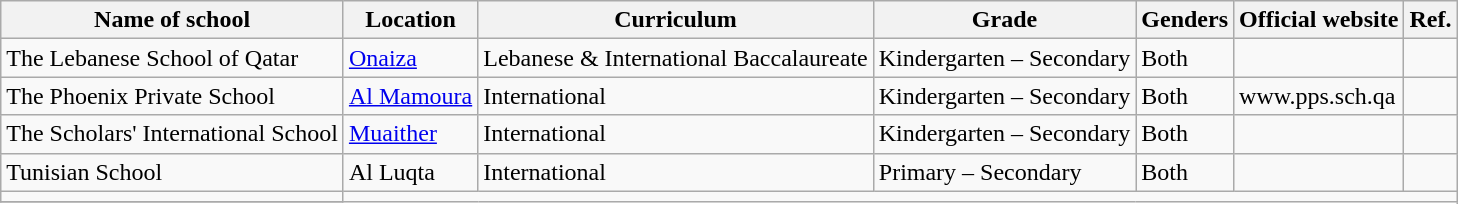<table class="wikitable">
<tr>
<th>Name of school</th>
<th>Location</th>
<th>Curriculum</th>
<th>Grade</th>
<th>Genders</th>
<th>Official website</th>
<th>Ref.</th>
</tr>
<tr>
<td>The Lebanese School of Qatar</td>
<td><a href='#'>Onaiza</a></td>
<td>Lebanese & International Baccalaureate</td>
<td>Kindergarten – Secondary</td>
<td>Both</td>
<td></td>
<td></td>
</tr>
<tr>
<td>The Phoenix Private School</td>
<td><a href='#'>Al Mamoura</a></td>
<td>International</td>
<td>Kindergarten – Secondary</td>
<td>Both</td>
<td>www.pps.sch.qa</td>
<td></td>
</tr>
<tr>
<td>The Scholars' International School</td>
<td><a href='#'>Muaither</a></td>
<td>International</td>
<td>Kindergarten – Secondary</td>
<td>Both</td>
<td></td>
<td></td>
</tr>
<tr>
<td>Tunisian School</td>
<td>Al Luqta</td>
<td>International</td>
<td>Primary – Secondary</td>
<td>Both</td>
<td></td>
<td></td>
</tr>
<tr>
<td></td>
</tr>
<tr>
</tr>
</table>
